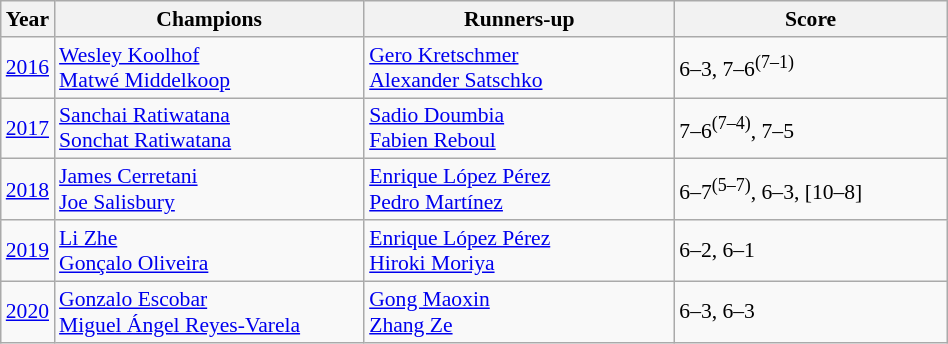<table class="wikitable" style="font-size:90%">
<tr>
<th>Year</th>
<th width="200">Champions</th>
<th width="200">Runners-up</th>
<th width="175">Score</th>
</tr>
<tr>
<td><a href='#'>2016</a></td>
<td> <a href='#'>Wesley Koolhof</a> <br>  <a href='#'>Matwé Middelkoop</a></td>
<td> <a href='#'>Gero Kretschmer</a> <br>  <a href='#'>Alexander Satschko</a></td>
<td>6–3, 7–6<sup>(7–1)</sup></td>
</tr>
<tr>
<td><a href='#'>2017</a></td>
<td> <a href='#'>Sanchai Ratiwatana</a><br> <a href='#'>Sonchat Ratiwatana</a></td>
<td> <a href='#'>Sadio Doumbia</a><br> <a href='#'>Fabien Reboul</a></td>
<td>7–6<sup>(7–4)</sup>, 7–5</td>
</tr>
<tr>
<td><a href='#'>2018</a></td>
<td> <a href='#'>James Cerretani</a><br> <a href='#'>Joe Salisbury</a></td>
<td> <a href='#'>Enrique López Pérez</a><br> <a href='#'>Pedro Martínez</a></td>
<td>6–7<sup>(5–7)</sup>, 6–3, [10–8]</td>
</tr>
<tr>
<td><a href='#'>2019</a></td>
<td> <a href='#'>Li Zhe</a><br> <a href='#'>Gonçalo Oliveira</a></td>
<td> <a href='#'>Enrique López Pérez</a><br> <a href='#'>Hiroki Moriya</a></td>
<td>6–2, 6–1</td>
</tr>
<tr>
<td><a href='#'>2020</a></td>
<td> <a href='#'>Gonzalo Escobar</a><br> <a href='#'>Miguel Ángel Reyes-Varela</a></td>
<td> <a href='#'>Gong Maoxin</a><br> <a href='#'>Zhang Ze</a></td>
<td>6–3, 6–3</td>
</tr>
</table>
